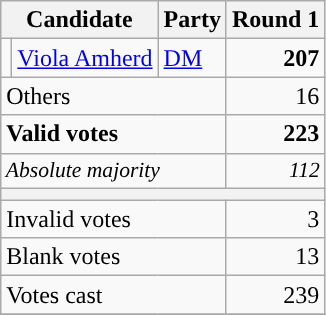<table class="wikitable" style="text-align:right;">
<tr>
<th colspan=2>Candidate</th>
<th>Party</th>
<th>Round 1</th>
</tr>
<tr>
<td style="background-color:"></td>
<td style="text-align:left;"><a href='#'>Viola Amherd</a></td>
<td style="text-align:left;"><a href='#'>DM</a></td>
<td><strong>207</strong></td>
</tr>
<tr>
<td colspan=3 style="text-align:left;">Others</td>
<td>16</td>
</tr>
<tr style="font-weight:bold;">
<td colspan=3 style="text-align:left;">Valid votes</td>
<td>223</td>
</tr>
<tr style="font-style:italic; font-size:90%;">
<td colspan=3 style="text-align:left;">Absolute majority</td>
<td>112</td>
</tr>
<tr>
<th colspan=10></th>
</tr>
<tr>
<td colspan=3 style="text-align:left;">Invalid votes</td>
<td>3</td>
</tr>
<tr>
<td colspan=3 style="text-align:left;">Blank votes</td>
<td>13</td>
</tr>
<tr>
<td colspan=3 style="text-align:left;">Votes cast</td>
<td>239</td>
</tr>
<tr>
</tr>
</table>
